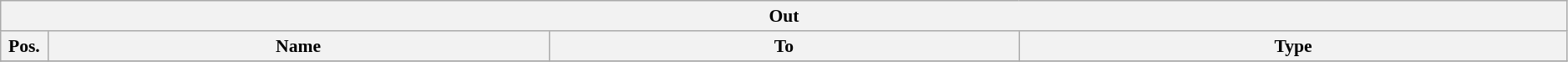<table class="wikitable" style="font-size:90%;width:99%;">
<tr>
<th colspan="4">Out</th>
</tr>
<tr>
<th width=3%>Pos.</th>
<th width=32%>Name</th>
<th width=30%>To</th>
<th width=35%>Type</th>
</tr>
<tr>
</tr>
</table>
